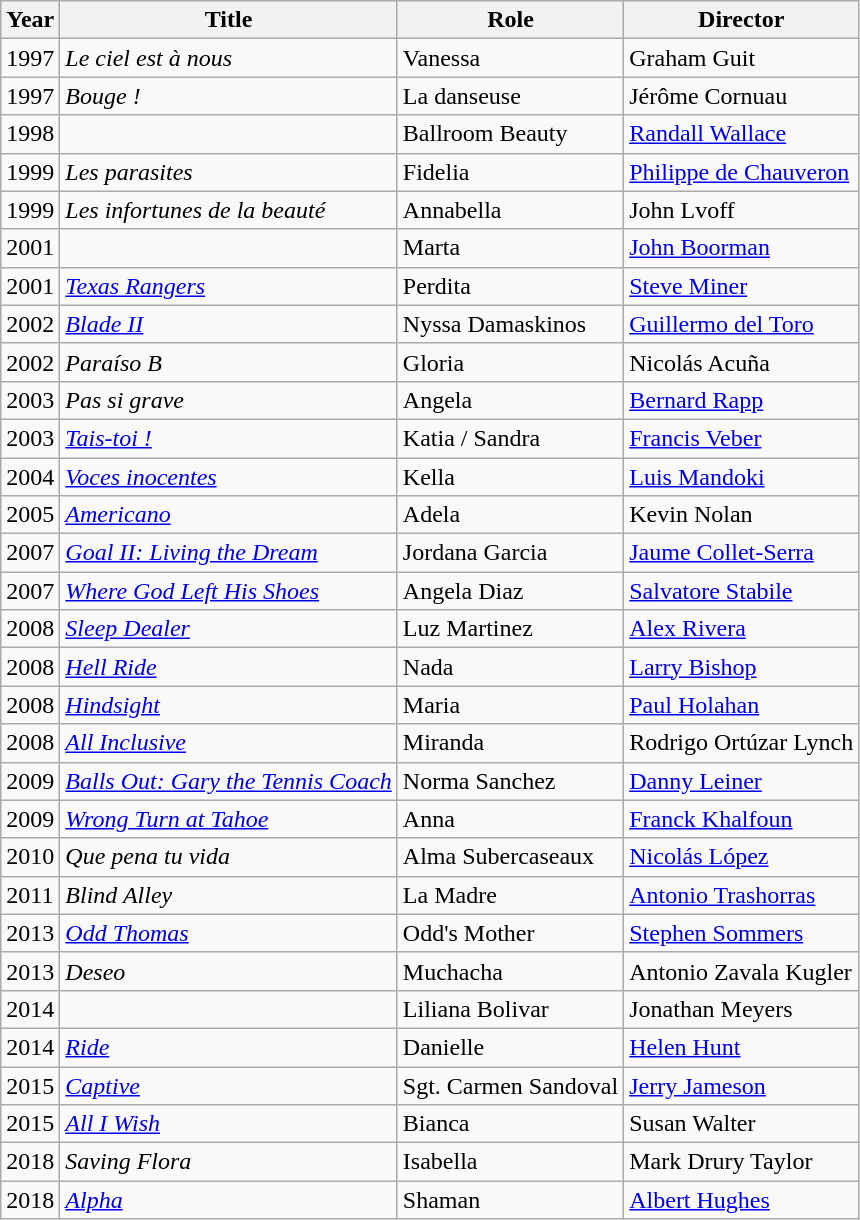<table class="wikitable sortable">
<tr>
<th>Year</th>
<th>Title</th>
<th>Role</th>
<th>Director</th>
</tr>
<tr>
<td>1997</td>
<td><em>Le ciel est à nous</em></td>
<td>Vanessa</td>
<td>Graham Guit</td>
</tr>
<tr>
<td>1997</td>
<td><em>Bouge !</em></td>
<td>La danseuse</td>
<td>Jérôme Cornuau</td>
</tr>
<tr>
<td>1998</td>
<td><em></em></td>
<td>Ballroom Beauty</td>
<td><a href='#'>Randall Wallace</a></td>
</tr>
<tr>
<td>1999</td>
<td><em>Les parasites</em></td>
<td>Fidelia</td>
<td><a href='#'>Philippe de Chauveron</a></td>
</tr>
<tr>
<td>1999</td>
<td><em>Les infortunes de la beauté</em></td>
<td>Annabella</td>
<td>John Lvoff</td>
</tr>
<tr>
<td>2001</td>
<td><em></em></td>
<td>Marta</td>
<td><a href='#'>John Boorman</a></td>
</tr>
<tr>
<td>2001</td>
<td><em><a href='#'>Texas Rangers</a></em></td>
<td>Perdita</td>
<td><a href='#'>Steve Miner</a></td>
</tr>
<tr>
<td>2002</td>
<td><em><a href='#'>Blade II</a></em></td>
<td>Nyssa Damaskinos</td>
<td><a href='#'>Guillermo del Toro</a></td>
</tr>
<tr>
<td>2002</td>
<td><em>Paraíso B</em></td>
<td>Gloria</td>
<td>Nicolás Acuña</td>
</tr>
<tr>
<td>2003</td>
<td><em>Pas si grave</em></td>
<td>Angela</td>
<td><a href='#'>Bernard Rapp</a></td>
</tr>
<tr>
<td>2003</td>
<td><em><a href='#'>Tais-toi !</a></em></td>
<td>Katia / Sandra</td>
<td><a href='#'>Francis Veber</a></td>
</tr>
<tr>
<td>2004</td>
<td><em><a href='#'>Voces inocentes</a></em></td>
<td>Kella</td>
<td><a href='#'>Luis Mandoki</a></td>
</tr>
<tr>
<td>2005</td>
<td><em><a href='#'>Americano</a></em></td>
<td>Adela</td>
<td>Kevin Nolan</td>
</tr>
<tr>
<td>2007</td>
<td><em><a href='#'>Goal II: Living the Dream</a></em></td>
<td>Jordana Garcia</td>
<td><a href='#'>Jaume Collet-Serra</a></td>
</tr>
<tr>
<td>2007</td>
<td><em><a href='#'>Where God Left His Shoes</a></em></td>
<td>Angela Diaz</td>
<td><a href='#'>Salvatore Stabile</a></td>
</tr>
<tr>
<td>2008</td>
<td><em><a href='#'>Sleep Dealer</a></em></td>
<td>Luz Martinez</td>
<td><a href='#'>Alex Rivera</a></td>
</tr>
<tr>
<td>2008</td>
<td><em><a href='#'>Hell Ride</a></em></td>
<td>Nada</td>
<td><a href='#'>Larry Bishop</a></td>
</tr>
<tr>
<td>2008</td>
<td><em><a href='#'>Hindsight</a></em></td>
<td>Maria</td>
<td><a href='#'>Paul Holahan</a></td>
</tr>
<tr>
<td>2008</td>
<td><em><a href='#'>All Inclusive</a></em></td>
<td>Miranda</td>
<td>Rodrigo Ortúzar Lynch</td>
</tr>
<tr>
<td>2009</td>
<td><em><a href='#'>Balls Out: Gary the Tennis Coach</a></em></td>
<td>Norma Sanchez</td>
<td><a href='#'>Danny Leiner</a></td>
</tr>
<tr>
<td>2009</td>
<td><em><a href='#'>Wrong Turn at Tahoe</a></em></td>
<td>Anna</td>
<td><a href='#'>Franck Khalfoun</a></td>
</tr>
<tr>
<td>2010</td>
<td><em>Que pena tu vida</em></td>
<td>Alma Subercaseaux</td>
<td><a href='#'>Nicolás López</a></td>
</tr>
<tr>
<td>2011</td>
<td><em>Blind Alley</em></td>
<td>La Madre</td>
<td><a href='#'>Antonio Trashorras</a></td>
</tr>
<tr>
<td>2013</td>
<td><em><a href='#'>Odd Thomas</a></em></td>
<td>Odd's Mother</td>
<td><a href='#'>Stephen Sommers</a></td>
</tr>
<tr>
<td>2013</td>
<td><em>Deseo</em></td>
<td>Muchacha</td>
<td>Antonio Zavala Kugler</td>
</tr>
<tr>
<td>2014</td>
<td><em></em></td>
<td>Liliana Bolivar</td>
<td>Jonathan Meyers</td>
</tr>
<tr>
<td>2014</td>
<td><em><a href='#'>Ride</a></em></td>
<td>Danielle</td>
<td><a href='#'>Helen Hunt</a></td>
</tr>
<tr>
<td>2015</td>
<td><em><a href='#'>Captive</a></em></td>
<td>Sgt. Carmen Sandoval</td>
<td><a href='#'>Jerry Jameson</a></td>
</tr>
<tr>
<td>2015</td>
<td><em><a href='#'>All I Wish</a></em></td>
<td>Bianca</td>
<td>Susan Walter</td>
</tr>
<tr>
<td>2018</td>
<td><em>Saving Flora</em></td>
<td>Isabella</td>
<td>Mark Drury Taylor</td>
</tr>
<tr>
<td>2018</td>
<td><em><a href='#'>Alpha</a></em></td>
<td>Shaman</td>
<td><a href='#'>Albert Hughes</a></td>
</tr>
</table>
